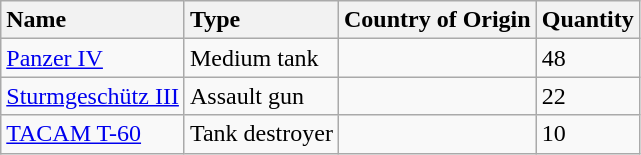<table class="wikitable">
<tr>
<th style="text-align: left;">Name</th>
<th style="text-align: left;">Type</th>
<th style="text-align: left;">Country of Origin</th>
<th style="text-align: left;">Quantity</th>
</tr>
<tr>
<td><a href='#'>Panzer IV</a></td>
<td>Medium tank</td>
<td></td>
<td>48</td>
</tr>
<tr>
<td><a href='#'>Sturmgeschütz III</a></td>
<td>Assault gun</td>
<td></td>
<td>22</td>
</tr>
<tr>
<td><a href='#'>TACAM T-60</a></td>
<td>Tank destroyer</td>
<td></td>
<td>10</td>
</tr>
</table>
